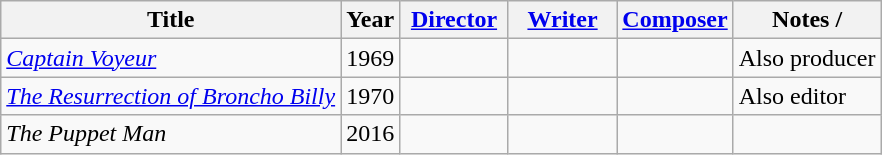<table class="wikitable">
<tr>
<th>Title</th>
<th>Year</th>
<th width="65"><a href='#'>Director</a></th>
<th width="65"><a href='#'>Writer</a></th>
<th width="65"><a href='#'>Composer</a></th>
<th>Notes / </th>
</tr>
<tr>
<td><em><a href='#'>Captain Voyeur</a></em></td>
<td>1969</td>
<td></td>
<td></td>
<td></td>
<td>Also producer</td>
</tr>
<tr>
<td><em><a href='#'>The Resurrection of Broncho Billy</a></em></td>
<td>1970</td>
<td></td>
<td></td>
<td></td>
<td>Also editor</td>
</tr>
<tr>
<td><em>The Puppet Man</em></td>
<td>2016</td>
<td></td>
<td></td>
<td></td>
<td style="text-align:center;"></td>
</tr>
</table>
